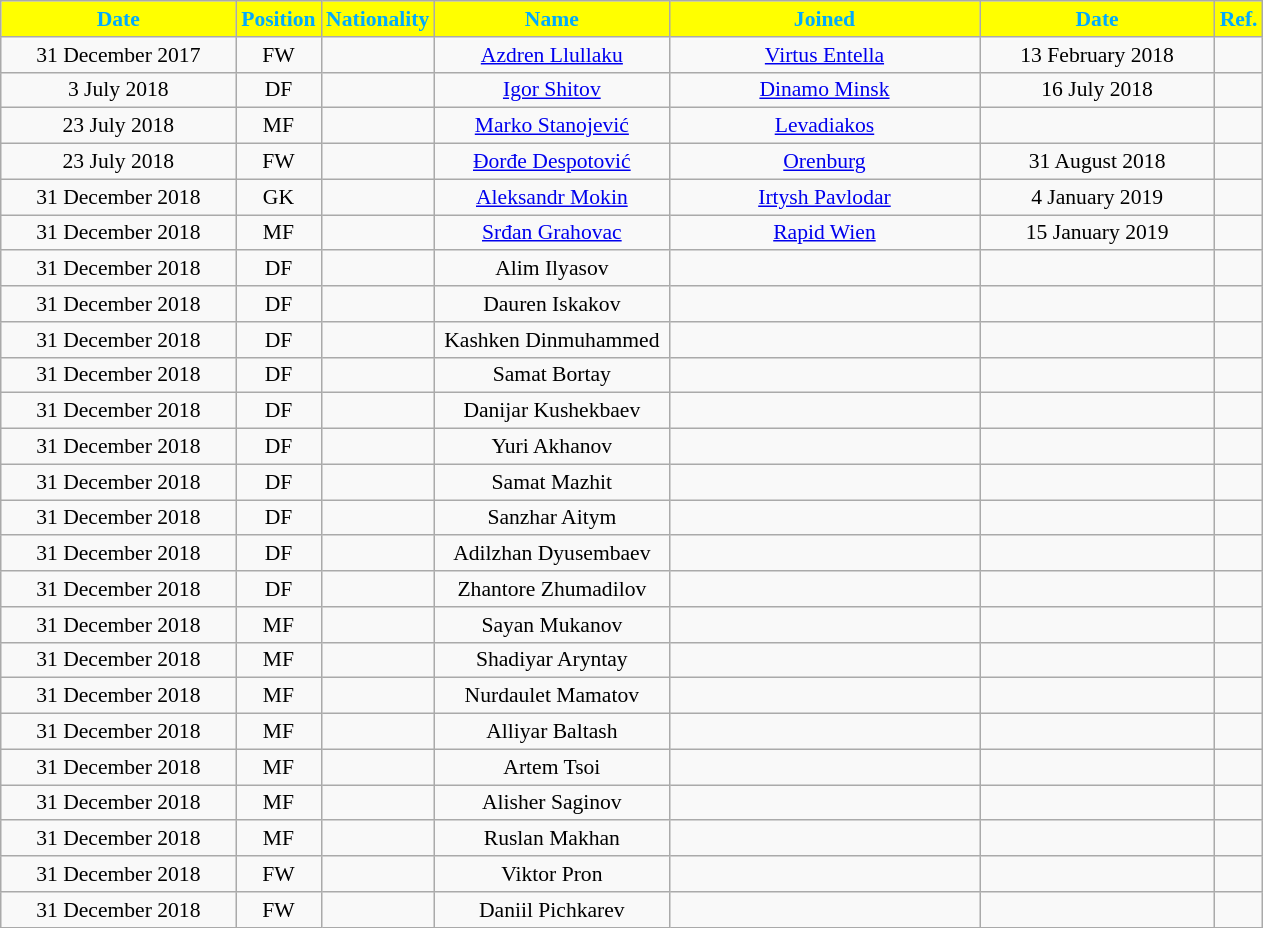<table class="wikitable"  style="text-align:center; font-size:90%; ">
<tr>
<th style="background:#ffff00; color:#00AAFF; width:150px;">Date</th>
<th style="background:#ffff00; color:#00AAFF; width:50px;">Position</th>
<th style="background:#ffff00; color:#00AAFF; width:50px;">Nationality</th>
<th style="background:#ffff00; color:#00AAFF; width:150px;">Name</th>
<th style="background:#ffff00; color:#00AAFF; width:200px;">Joined</th>
<th style="background:#ffff00; color:#00AAFF; width:150px;">Date</th>
<th style="background:#ffff00; color:#00AAFF; width:25px;">Ref.</th>
</tr>
<tr>
<td>31 December 2017</td>
<td>FW</td>
<td></td>
<td><a href='#'>Azdren Llullaku</a></td>
<td><a href='#'>Virtus Entella</a></td>
<td>13 February 2018</td>
<td></td>
</tr>
<tr>
<td>3 July 2018</td>
<td>DF</td>
<td></td>
<td><a href='#'>Igor Shitov</a></td>
<td><a href='#'>Dinamo Minsk</a></td>
<td>16 July 2018</td>
<td></td>
</tr>
<tr>
<td>23 July 2018</td>
<td>MF</td>
<td></td>
<td><a href='#'>Marko Stanojević</a></td>
<td><a href='#'>Levadiakos</a></td>
<td></td>
<td></td>
</tr>
<tr>
<td>23 July 2018</td>
<td>FW</td>
<td></td>
<td><a href='#'>Đorđe Despotović</a></td>
<td><a href='#'>Orenburg</a></td>
<td>31 August 2018</td>
<td></td>
</tr>
<tr>
<td>31 December 2018</td>
<td>GK</td>
<td></td>
<td><a href='#'>Aleksandr Mokin</a></td>
<td><a href='#'>Irtysh Pavlodar</a></td>
<td>4 January 2019</td>
<td></td>
</tr>
<tr>
<td>31 December 2018</td>
<td>MF</td>
<td></td>
<td><a href='#'>Srđan Grahovac</a></td>
<td><a href='#'>Rapid Wien</a></td>
<td>15 January 2019</td>
<td></td>
</tr>
<tr>
<td>31 December 2018</td>
<td>DF</td>
<td></td>
<td>Alim Ilyasov</td>
<td></td>
<td></td>
<td></td>
</tr>
<tr>
<td>31 December 2018</td>
<td>DF</td>
<td></td>
<td>Dauren Iskakov</td>
<td></td>
<td></td>
<td></td>
</tr>
<tr>
<td>31 December 2018</td>
<td>DF</td>
<td></td>
<td>Kashken Dinmuhammed</td>
<td></td>
<td></td>
<td></td>
</tr>
<tr>
<td>31 December 2018</td>
<td>DF</td>
<td></td>
<td>Samat Bortay</td>
<td></td>
<td></td>
<td></td>
</tr>
<tr>
<td>31 December 2018</td>
<td>DF</td>
<td></td>
<td>Danijar Kushekbaev</td>
<td></td>
<td></td>
<td></td>
</tr>
<tr>
<td>31 December 2018</td>
<td>DF</td>
<td></td>
<td>Yuri Akhanov</td>
<td></td>
<td></td>
<td></td>
</tr>
<tr>
<td>31 December 2018</td>
<td>DF</td>
<td></td>
<td>Samat Mazhit</td>
<td></td>
<td></td>
<td></td>
</tr>
<tr>
<td>31 December 2018</td>
<td>DF</td>
<td></td>
<td>Sanzhar Aitym</td>
<td></td>
<td></td>
<td></td>
</tr>
<tr>
<td>31 December 2018</td>
<td>DF</td>
<td></td>
<td>Adilzhan Dyusembaev</td>
<td></td>
<td></td>
<td></td>
</tr>
<tr>
<td>31 December 2018</td>
<td>DF</td>
<td></td>
<td>Zhantore Zhumadilov</td>
<td></td>
<td></td>
<td></td>
</tr>
<tr>
<td>31 December 2018</td>
<td>MF</td>
<td></td>
<td>Sayan Mukanov</td>
<td></td>
<td></td>
<td></td>
</tr>
<tr>
<td>31 December 2018</td>
<td>MF</td>
<td></td>
<td>Shadiyar Aryntay</td>
<td></td>
<td></td>
<td></td>
</tr>
<tr>
<td>31 December 2018</td>
<td>MF</td>
<td></td>
<td>Nurdaulet Mamatov</td>
<td></td>
<td></td>
<td></td>
</tr>
<tr>
<td>31 December 2018</td>
<td>MF</td>
<td></td>
<td>Alliyar Baltash</td>
<td></td>
<td></td>
<td></td>
</tr>
<tr>
<td>31 December 2018</td>
<td>MF</td>
<td></td>
<td>Artem Tsoi</td>
<td></td>
<td></td>
<td></td>
</tr>
<tr>
<td>31 December 2018</td>
<td>MF</td>
<td></td>
<td>Alisher Saginov</td>
<td></td>
<td></td>
<td></td>
</tr>
<tr>
<td>31 December 2018</td>
<td>MF</td>
<td></td>
<td>Ruslan Makhan</td>
<td></td>
<td></td>
<td></td>
</tr>
<tr>
<td>31 December 2018</td>
<td>FW</td>
<td></td>
<td>Viktor Pron</td>
<td></td>
<td></td>
<td></td>
</tr>
<tr>
<td>31 December 2018</td>
<td>FW</td>
<td></td>
<td>Daniil Pichkarev</td>
<td></td>
<td></td>
<td></td>
</tr>
</table>
